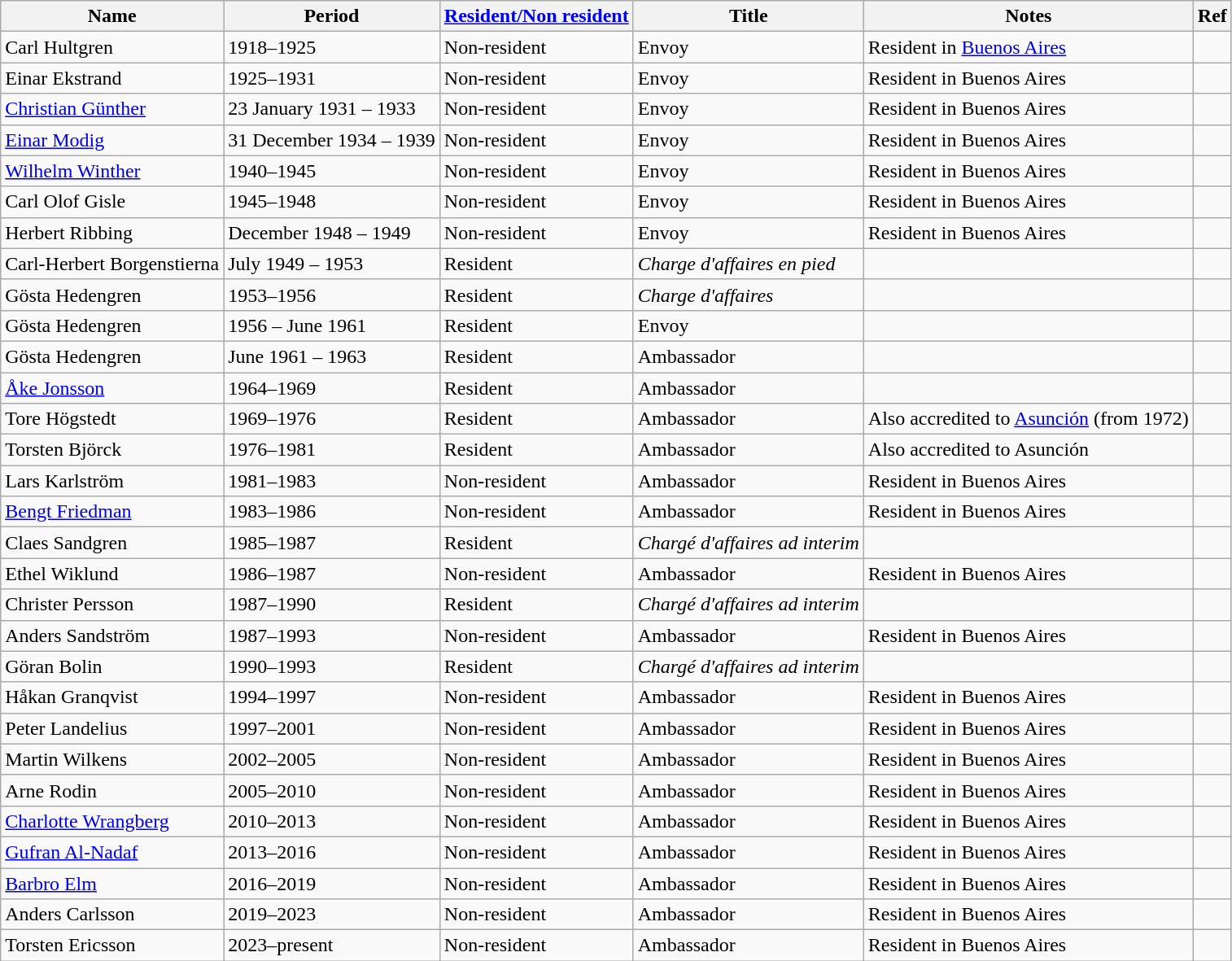<table class="wikitable">
<tr>
<th>Name</th>
<th>Period</th>
<th><a href='#'>Resident/Non resident</a></th>
<th>Title</th>
<th>Notes</th>
<th>Ref</th>
</tr>
<tr>
<td>Carl Hultgren</td>
<td>1918–1925</td>
<td> Non-resident</td>
<td>Envoy</td>
<td>Resident in <a href='#'>Buenos Aires</a></td>
<td></td>
</tr>
<tr>
<td>Einar Ekstrand</td>
<td>1925–1931</td>
<td> Non-resident</td>
<td>Envoy</td>
<td>Resident in Buenos Aires</td>
<td></td>
</tr>
<tr>
<td><a href='#'>Christian Günther</a></td>
<td>23 January 1931 – 1933</td>
<td> Non-resident</td>
<td>Envoy</td>
<td>Resident in Buenos Aires</td>
<td></td>
</tr>
<tr>
<td><a href='#'>Einar Modig</a></td>
<td>31 December 1934 – 1939</td>
<td> Non-resident</td>
<td>Envoy</td>
<td>Resident in Buenos Aires</td>
<td></td>
</tr>
<tr>
<td><a href='#'>Wilhelm Winther</a></td>
<td>1940–1945</td>
<td> Non-resident</td>
<td>Envoy</td>
<td>Resident in Buenos Aires</td>
<td></td>
</tr>
<tr>
<td>Carl Olof Gisle</td>
<td>1945–1948</td>
<td> Non-resident</td>
<td>Envoy</td>
<td>Resident in Buenos Aires</td>
<td></td>
</tr>
<tr>
<td>Herbert Ribbing</td>
<td>December 1948 – 1949</td>
<td> Non-resident</td>
<td>Envoy</td>
<td>Resident in Buenos Aires</td>
<td></td>
</tr>
<tr>
<td>Carl-Herbert Borgenstierna</td>
<td>July 1949 – 1953</td>
<td> Resident</td>
<td><em>Charge d'affaires en pied</em></td>
<td></td>
<td></td>
</tr>
<tr>
<td>Gösta Hedengren</td>
<td>1953–1956</td>
<td> Resident</td>
<td><em>Charge d'affaires</em></td>
<td></td>
<td></td>
</tr>
<tr>
<td>Gösta Hedengren</td>
<td>1956 – June 1961</td>
<td> Resident</td>
<td>Envoy</td>
<td></td>
<td></td>
</tr>
<tr>
<td>Gösta Hedengren</td>
<td>June 1961 – 1963</td>
<td> Resident</td>
<td>Ambassador</td>
<td></td>
<td></td>
</tr>
<tr>
<td><a href='#'>Åke Jonsson</a></td>
<td>1964–1969</td>
<td> Resident</td>
<td>Ambassador</td>
<td></td>
<td></td>
</tr>
<tr>
<td>Tore Högstedt</td>
<td>1969–1976</td>
<td> Resident</td>
<td>Ambassador</td>
<td>Also accredited to <a href='#'>Asunción</a> (from 1972)</td>
<td></td>
</tr>
<tr>
<td>Torsten Björck</td>
<td>1976–1981</td>
<td> Resident</td>
<td>Ambassador</td>
<td>Also accredited to Asunción</td>
<td></td>
</tr>
<tr>
<td>Lars Karlström</td>
<td>1981–1983</td>
<td> Non-resident</td>
<td>Ambassador</td>
<td>Resident in Buenos Aires</td>
<td></td>
</tr>
<tr>
<td><a href='#'>Bengt Friedman</a></td>
<td>1983–1986</td>
<td> Non-resident</td>
<td>Ambassador</td>
<td>Resident in Buenos Aires</td>
<td></td>
</tr>
<tr>
<td>Claes Sandgren</td>
<td>1985–1987</td>
<td> Resident</td>
<td><em>Chargé d'affaires ad interim</em></td>
<td></td>
<td></td>
</tr>
<tr>
<td>Ethel Wiklund</td>
<td>1986–1987</td>
<td> Non-resident</td>
<td>Ambassador</td>
<td>Resident in Buenos Aires</td>
<td></td>
</tr>
<tr>
<td>Christer Persson</td>
<td>1987–1990</td>
<td> Resident</td>
<td><em>Chargé d'affaires ad interim</em></td>
<td></td>
<td></td>
</tr>
<tr>
<td>Anders Sandström</td>
<td>1987–1993</td>
<td> Non-resident</td>
<td>Ambassador</td>
<td>Resident in Buenos Aires</td>
<td></td>
</tr>
<tr>
<td>Göran Bolin</td>
<td>1990–1993</td>
<td> Resident</td>
<td><em>Chargé d'affaires ad interim</em></td>
<td></td>
<td></td>
</tr>
<tr>
<td>Håkan Granqvist</td>
<td>1994–1997</td>
<td> Non-resident</td>
<td>Ambassador</td>
<td>Resident in Buenos Aires</td>
<td></td>
</tr>
<tr>
<td>Peter Landelius</td>
<td>1997–2001</td>
<td> Non-resident</td>
<td>Ambassador</td>
<td>Resident in Buenos Aires</td>
<td></td>
</tr>
<tr>
<td>Martin Wilkens</td>
<td>2002–2005</td>
<td> Non-resident</td>
<td>Ambassador</td>
<td>Resident in Buenos Aires</td>
<td></td>
</tr>
<tr>
<td>Arne Rodin</td>
<td>2005–2010</td>
<td> Non-resident</td>
<td>Ambassador</td>
<td>Resident in Buenos Aires</td>
<td></td>
</tr>
<tr>
<td><a href='#'>Charlotte Wrangberg</a></td>
<td>2010–2013</td>
<td> Non-resident</td>
<td>Ambassador</td>
<td>Resident in Buenos Aires</td>
<td></td>
</tr>
<tr>
<td><a href='#'>Gufran Al-Nadaf</a></td>
<td>2013–2016</td>
<td> Non-resident</td>
<td>Ambassador</td>
<td>Resident in Buenos Aires</td>
<td></td>
</tr>
<tr>
<td><a href='#'>Barbro Elm</a></td>
<td>2016–2019</td>
<td> Non-resident</td>
<td>Ambassador</td>
<td>Resident in Buenos Aires</td>
<td></td>
</tr>
<tr>
<td>Anders Carlsson</td>
<td>2019–2023</td>
<td> Non-resident</td>
<td>Ambassador</td>
<td>Resident in Buenos Aires</td>
<td></td>
</tr>
<tr>
<td>Torsten Ericsson</td>
<td>2023–present</td>
<td> Non-resident</td>
<td>Ambassador</td>
<td>Resident in Buenos Aires</td>
<td></td>
</tr>
</table>
